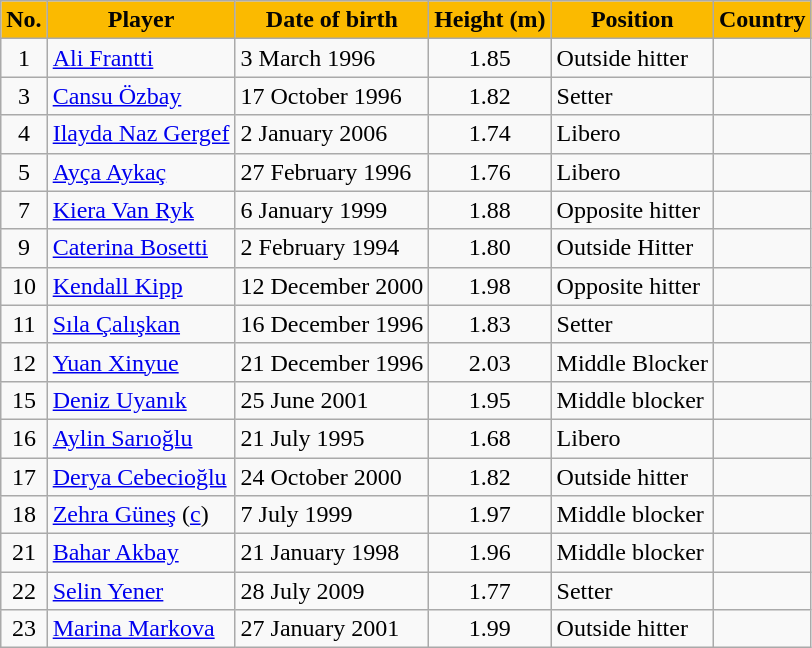<table class="wikitable sortable">
<tr>
<th style="color:#050505; background:#fbba00;">No.</th>
<th style="color:#050505; background:#fbba00;">Player</th>
<th style="color:#050505; background:#fbba00;">Date of birth</th>
<th style="color:#050505; background:#fbba00;">Height (m)</th>
<th style="color:#050505; background:#fbba00;">Position</th>
<th style="color:#050505; background:#fbba00;">Country</th>
</tr>
<tr>
<td align="center">1</td>
<td><a href='#'>Ali Frantti</a></td>
<td>3 March 1996</td>
<td align="center">1.85</td>
<td>Outside hitter</td>
<td></td>
</tr>
<tr>
<td align="center">3</td>
<td><a href='#'>Cansu Özbay</a></td>
<td>17 October 1996</td>
<td align="center">1.82</td>
<td>Setter</td>
<td></td>
</tr>
<tr>
<td align="center">4</td>
<td><a href='#'>Ilayda Naz Gergef</a></td>
<td>2 January 2006</td>
<td align="center">1.74</td>
<td>Libero</td>
<td></td>
</tr>
<tr>
<td align="center">5</td>
<td><a href='#'>Ayça Aykaç</a></td>
<td>27 February 1996</td>
<td align="center">1.76</td>
<td>Libero</td>
<td></td>
</tr>
<tr>
<td align="center">7</td>
<td><a href='#'>Kiera Van Ryk</a></td>
<td>6 January 1999</td>
<td align="center">1.88</td>
<td>Opposite hitter</td>
<td></td>
</tr>
<tr>
<td align="center">9</td>
<td><a href='#'>Caterina Bosetti</a></td>
<td>2 February 1994</td>
<td align="center">1.80</td>
<td>Outside Hitter</td>
<td></td>
</tr>
<tr>
<td align="center">10</td>
<td><a href='#'>Kendall Kipp</a></td>
<td>12 December 2000</td>
<td align="center">1.98</td>
<td>Opposite hitter</td>
<td></td>
</tr>
<tr>
<td align="center">11</td>
<td><a href='#'>Sıla Çalışkan</a></td>
<td>16 December 1996</td>
<td align="center">1.83</td>
<td>Setter</td>
<td></td>
</tr>
<tr>
<td align="center">12</td>
<td><a href='#'>Yuan Xinyue</a></td>
<td>21 December 1996</td>
<td align="center">2.03</td>
<td>Middle Blocker</td>
<td></td>
</tr>
<tr>
<td align="center">15</td>
<td><a href='#'>Deniz Uyanık</a></td>
<td>25 June 2001</td>
<td align="center">1.95</td>
<td>Middle blocker</td>
<td></td>
</tr>
<tr>
<td align="center">16</td>
<td><a href='#'>Aylin Sarıoğlu</a></td>
<td>21 July 1995</td>
<td align="center">1.68</td>
<td>Libero</td>
<td></td>
</tr>
<tr>
<td align="center">17</td>
<td><a href='#'>Derya Cebecioğlu</a></td>
<td>24 October 2000</td>
<td align="center">1.82</td>
<td>Outside hitter</td>
<td></td>
</tr>
<tr>
<td align="center">18</td>
<td><a href='#'>Zehra Güneş</a> (<a href='#'>c</a>)</td>
<td>7 July 1999</td>
<td align="center">1.97</td>
<td>Middle blocker</td>
<td></td>
</tr>
<tr>
<td align="center">21</td>
<td><a href='#'>Bahar Akbay</a></td>
<td>21 January 1998</td>
<td align="center">1.96</td>
<td>Middle blocker</td>
<td></td>
</tr>
<tr>
<td align="center">22</td>
<td><a href='#'>Selin Yener</a></td>
<td>28 July 2009</td>
<td align="center">1.77</td>
<td>Setter</td>
<td></td>
</tr>
<tr>
<td align="center">23</td>
<td><a href='#'>Marina Markova</a></td>
<td>27 January 2001</td>
<td align="center">1.99</td>
<td>Outside hitter</td>
<td></td>
</tr>
</table>
